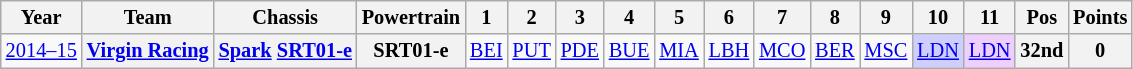<table class="wikitable" style="text-align:center; font-size:85%">
<tr>
<th>Year</th>
<th>Team</th>
<th>Chassis</th>
<th>Powertrain</th>
<th>1</th>
<th>2</th>
<th>3</th>
<th>4</th>
<th>5</th>
<th>6</th>
<th>7</th>
<th>8</th>
<th>9</th>
<th>10</th>
<th>11</th>
<th>Pos</th>
<th>Points</th>
</tr>
<tr>
<td nowrap><a href='#'>2014–15</a></td>
<th nowrap><a href='#'>Virgin Racing</a></th>
<th nowrap><a href='#'>Spark</a> <a href='#'>SRT01-e</a></th>
<th>SRT01-e</th>
<td><a href='#'>BEI</a></td>
<td><a href='#'>PUT</a></td>
<td><a href='#'>PDE</a></td>
<td><a href='#'>BUE</a></td>
<td><a href='#'>MIA</a></td>
<td><a href='#'>LBH</a></td>
<td><a href='#'>MCO</a></td>
<td><a href='#'>BER</a></td>
<td><a href='#'>MSC</a></td>
<td style="background:#CFCFFF;"><a href='#'>LDN</a><br></td>
<td style="background:#EFCFFF;"><a href='#'>LDN</a><br></td>
<th>32nd</th>
<th>0</th>
</tr>
</table>
